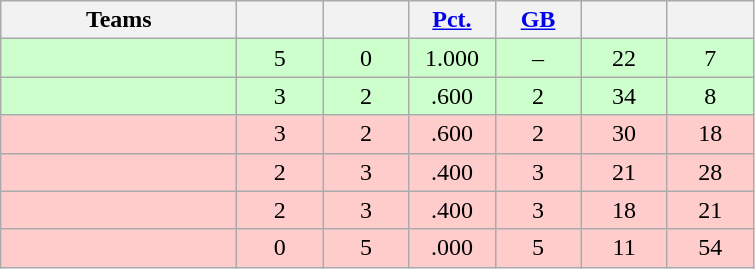<table class="wikitable" style="text-align:center;">
<tr>
<th width=150px>Teams</th>
<th width=50px></th>
<th width=50px></th>
<th width=50px><a href='#'>Pct.</a></th>
<th width=50px><a href='#'>GB</a></th>
<th width=50px></th>
<th width=50px></th>
</tr>
<tr style="background-color:#cfc">
<td align=left></td>
<td>5</td>
<td>0</td>
<td>1.000</td>
<td>–</td>
<td>22</td>
<td>7</td>
</tr>
<tr style="background-color:#cfc">
<td align=left></td>
<td>3</td>
<td>2</td>
<td>.600</td>
<td>2</td>
<td>34</td>
<td>8</td>
</tr>
<tr style="background-color:#fcc">
<td align=left></td>
<td>3</td>
<td>2</td>
<td>.600</td>
<td>2</td>
<td>30</td>
<td>18</td>
</tr>
<tr style="background-color:#fcc">
<td align=left></td>
<td>2</td>
<td>3</td>
<td>.400</td>
<td>3</td>
<td>21</td>
<td>28</td>
</tr>
<tr style="background-color:#fcc">
<td align=left></td>
<td>2</td>
<td>3</td>
<td>.400</td>
<td>3</td>
<td>18</td>
<td>21</td>
</tr>
<tr style="background-color:#fcc">
<td align=left></td>
<td>0</td>
<td>5</td>
<td>.000</td>
<td>5</td>
<td>11</td>
<td>54</td>
</tr>
</table>
